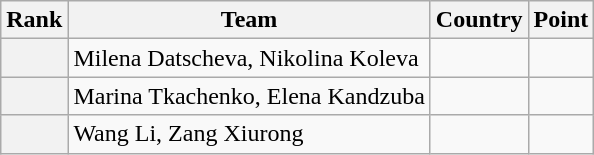<table class="wikitable sortable">
<tr>
<th>Rank</th>
<th>Team</th>
<th>Country</th>
<th>Point</th>
</tr>
<tr>
<th></th>
<td>Milena Datscheva, Nikolina Koleva</td>
<td></td>
<td></td>
</tr>
<tr>
<th></th>
<td>Marina Tkachenko, Elena Kandzuba</td>
<td></td>
<td></td>
</tr>
<tr>
<th></th>
<td>Wang Li, Zang Xiurong</td>
<td></td>
<td></td>
</tr>
</table>
